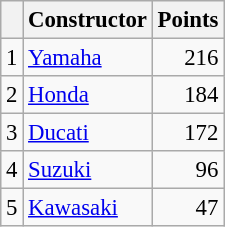<table class="wikitable" style="font-size: 95%;">
<tr>
<th></th>
<th>Constructor</th>
<th>Points</th>
</tr>
<tr>
<td align=center>1</td>
<td> <a href='#'>Yamaha</a></td>
<td align=right>216</td>
</tr>
<tr>
<td align=center>2</td>
<td> <a href='#'>Honda</a></td>
<td align=right>184</td>
</tr>
<tr>
<td align=center>3</td>
<td> <a href='#'>Ducati</a></td>
<td align=right>172</td>
</tr>
<tr>
<td align=center>4</td>
<td> <a href='#'>Suzuki</a></td>
<td align=right>96</td>
</tr>
<tr>
<td align=center>5</td>
<td> <a href='#'>Kawasaki</a></td>
<td align=right>47</td>
</tr>
</table>
